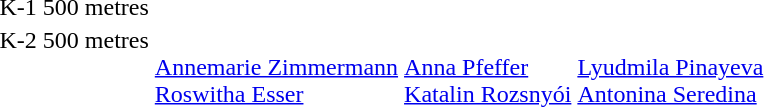<table>
<tr valign="top">
<td>K-1 500 metres<br></td>
<td></td>
<td></td>
<td></td>
</tr>
<tr valign="top">
<td>K-2 500 metres<br></td>
<td> <br><a href='#'>Annemarie Zimmermann</a> <br><a href='#'>Roswitha Esser</a></td>
<td> <br><a href='#'>Anna Pfeffer</a> <br><a href='#'>Katalin Rozsnyói</a></td>
<td> <br><a href='#'>Lyudmila Pinayeva</a> <br><a href='#'>Antonina Seredina</a></td>
</tr>
</table>
